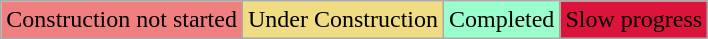<table class="wikitable" style=text-align:center>
<tr>
<td style="background:LightCoral">Construction not started</td>
<td style="background-color:#F0DC82">Under Construction</td>
<td style="background-color:#9FC">Completed</td>
<td style="background-color:#DC143C">Slow progress</td>
</tr>
</table>
